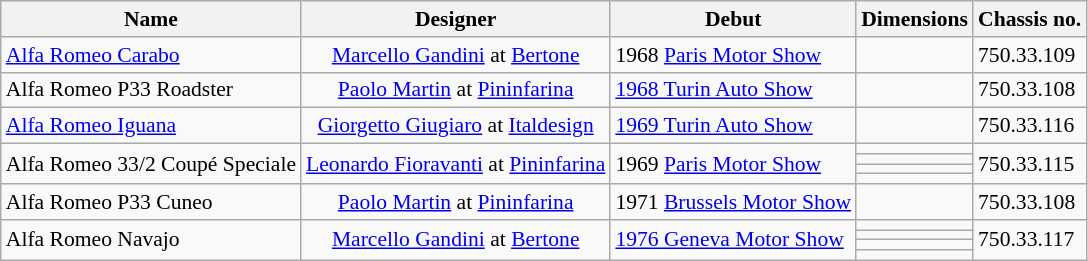<table class="wikitable" style="font-size:90%;">
<tr>
<th>Name</th>
<th>Designer</th>
<th>Debut</th>
<th>Dimensions</th>
<th>Chassis no.</th>
</tr>
<tr>
<td><a href='#'>Alfa Romeo Carabo</a></td>
<td style="text-align:center;"><a href='#'>Marcello Gandini</a> at <a href='#'>Bertone</a></td>
<td>1968 <a href='#'>Paris Motor Show</a></td>
<td></td>
<td>750.33.109</td>
</tr>
<tr>
<td>Alfa Romeo P33 Roadster</td>
<td style="text-align:center;"><a href='#'>Paolo Martin</a> at <a href='#'>Pininfarina</a></td>
<td><a href='#'>1968 Turin Auto Show</a></td>
<td></td>
<td>750.33.108</td>
</tr>
<tr>
<td><a href='#'>Alfa Romeo Iguana</a></td>
<td style="text-align:center;"><a href='#'>Giorgetto Giugiaro</a> at <a href='#'>Italdesign</a></td>
<td><a href='#'>1969 Turin Auto Show</a></td>
<td></td>
<td>750.33.116</td>
</tr>
<tr>
<td rowspan=4>Alfa Romeo 33/2 Coupé Speciale</td>
<td rowspan=4 style="text-align:center;"><a href='#'>Leonardo Fioravanti</a> at <a href='#'>Pininfarina</a></td>
<td rowspan=4>1969 <a href='#'>Paris Motor Show</a></td>
<td></td>
<td rowspan=4>750.33.115</td>
</tr>
<tr>
<td></td>
</tr>
<tr>
<td></td>
</tr>
<tr>
<td></td>
</tr>
<tr>
<td>Alfa Romeo P33 Cuneo</td>
<td style="text-align:center;"><a href='#'>Paolo Martin</a> at <a href='#'>Pininfarina</a></td>
<td>1971 <a href='#'>Brussels Motor Show</a></td>
<td></td>
<td>750.33.108</td>
</tr>
<tr>
<td rowspan=4>Alfa Romeo Navajo</td>
<td rowspan=4 style="text-align:center;"><a href='#'>Marcello Gandini</a> at <a href='#'>Bertone</a></td>
<td rowspan=4><a href='#'>1976 Geneva Motor Show</a></td>
<td></td>
<td rowspan=4>750.33.117</td>
</tr>
<tr>
<td></td>
</tr>
<tr>
<td></td>
</tr>
<tr>
<td></td>
</tr>
</table>
